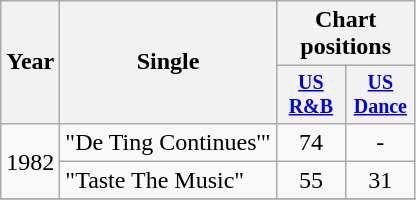<table class="wikitable" style="text-align:center;">
<tr>
<th rowspan="2">Year</th>
<th rowspan="2">Single</th>
<th colspan="2">Chart positions</th>
</tr>
<tr style="font-size:smaller;">
<th width="40"><a href='#'>US<br>R&B</a></th>
<th width="40"><a href='#'>US<br>Dance</a></th>
</tr>
<tr>
<td rowspan="2">1982</td>
<td align="left">"De Ting Continues'"</td>
<td>74</td>
<td>-</td>
</tr>
<tr>
<td align="left">"Taste The Music"</td>
<td>55</td>
<td>31</td>
</tr>
<tr>
</tr>
</table>
